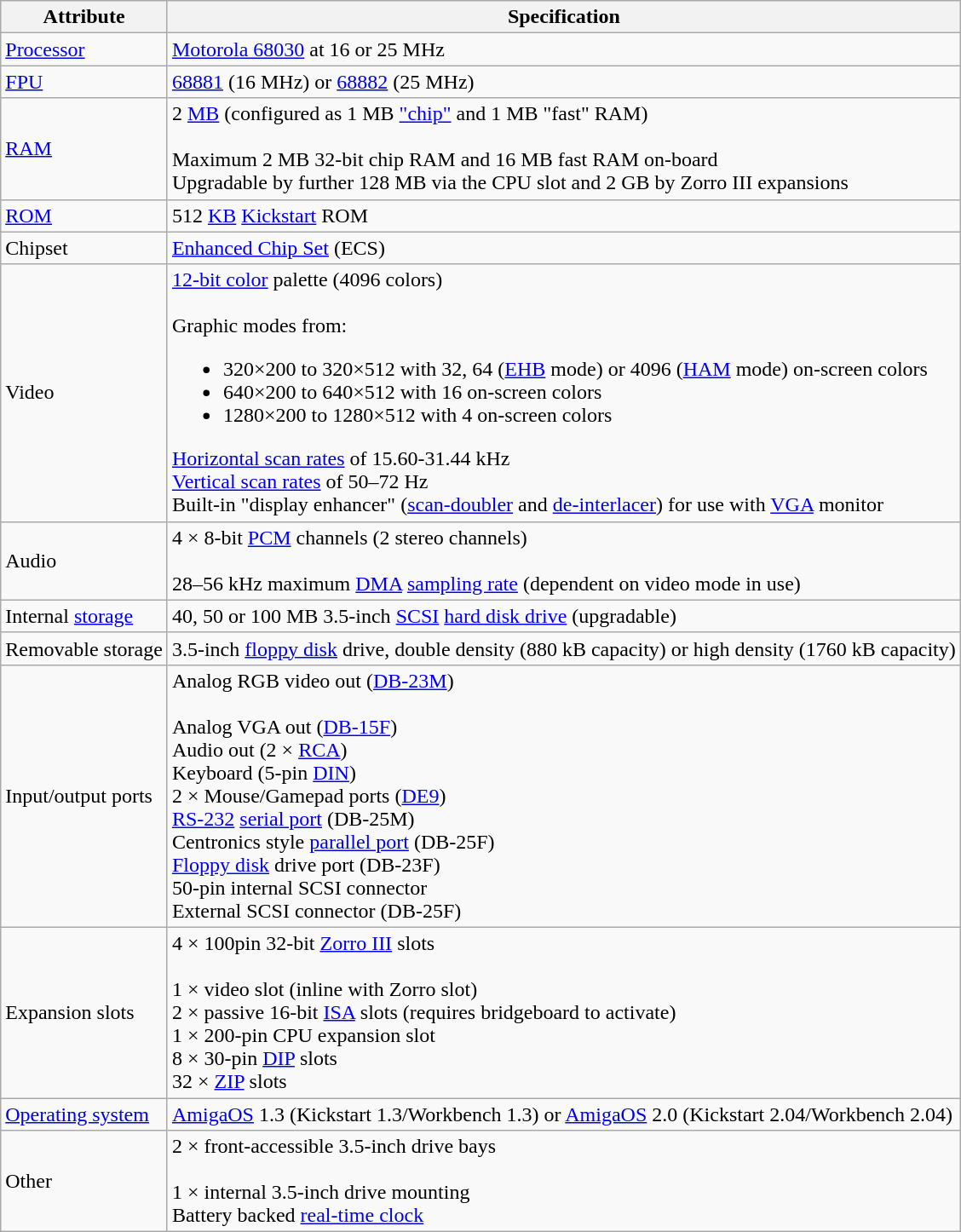<table class="wikitable">
<tr>
<th>Attribute</th>
<th>Specification</th>
</tr>
<tr>
<td><a href='#'>Processor</a></td>
<td><a href='#'>Motorola 68030</a> at 16 or 25 MHz</td>
</tr>
<tr>
<td><a href='#'>FPU</a></td>
<td><a href='#'>68881</a> (16 MHz) or <a href='#'>68882</a> (25 MHz)</td>
</tr>
<tr>
<td><a href='#'>RAM</a></td>
<td>2 <a href='#'>MB</a> (configured as 1 MB <a href='#'>"chip"</a> and 1 MB "fast" RAM)<br><br>Maximum 2 MB 32-bit chip RAM and 16 MB fast RAM on-board<br>
Upgradable by further 128 MB via the CPU slot and 2 GB by Zorro III expansions</td>
</tr>
<tr>
<td><a href='#'>ROM</a></td>
<td>512 <a href='#'>KB</a> <a href='#'>Kickstart</a> ROM</td>
</tr>
<tr>
<td>Chipset</td>
<td><a href='#'>Enhanced Chip Set</a> (ECS)</td>
</tr>
<tr>
<td>Video</td>
<td><a href='#'>12-bit color</a> palette (4096 colors)<br><br>Graphic modes from:<ul><li>320×200 to 320×512 with 32, 64 (<a href='#'>EHB</a> mode) or 4096 (<a href='#'>HAM</a> mode) on-screen colors</li><li>640×200 to 640×512 with 16 on-screen colors</li><li>1280×200 to 1280×512 with 4 on-screen colors</li></ul><a href='#'>Horizontal scan rates</a> of 15.60-31.44 kHz<br>
<a href='#'>Vertical scan rates</a> of 50–72 Hz<br>
Built-in "display enhancer" (<a href='#'>scan-doubler</a> and <a href='#'>de-interlacer</a>) for use with <a href='#'>VGA</a> monitor</td>
</tr>
<tr>
<td>Audio</td>
<td>4 × 8-bit <a href='#'>PCM</a> channels (2 stereo channels)<br><br>28–56 kHz maximum <a href='#'>DMA</a> <a href='#'>sampling rate</a> (dependent on video mode in use)</td>
</tr>
<tr>
<td>Internal <a href='#'>storage</a></td>
<td>40, 50 or 100 MB 3.5-inch <a href='#'>SCSI</a> <a href='#'>hard disk drive</a> (upgradable)</td>
</tr>
<tr>
<td>Removable storage</td>
<td>3.5-inch <a href='#'>floppy disk</a> drive, double density (880 kB capacity) or high density (1760 kB capacity)</td>
</tr>
<tr>
<td>Input/output ports</td>
<td>Analog RGB video out (<a href='#'>DB-23M</a>)<br><br>Analog VGA out (<a href='#'>DB-15F</a>)<br>
Audio out (2 × <a href='#'>RCA</a>)<br>
Keyboard (5-pin <a href='#'>DIN</a>)<br>
2 × Mouse/Gamepad ports (<a href='#'>DE9</a>)<br>
<a href='#'>RS-232</a> <a href='#'>serial port</a> (DB-25M)<br>
Centronics style <a href='#'>parallel port</a> (DB-25F)<br>
<a href='#'>Floppy disk</a> drive port (DB-23F)<br>
50-pin internal SCSI connector<br>
External SCSI connector (DB-25F)</td>
</tr>
<tr>
<td>Expansion slots</td>
<td>4 × 100pin 32-bit <a href='#'>Zorro III</a> slots<br><br>1 × video slot (inline with Zorro slot)<br>
2 × passive 16-bit <a href='#'>ISA</a> slots (requires bridgeboard to activate)<br>
1 × 200-pin CPU expansion slot<br>
8 × 30-pin <a href='#'>DIP</a> slots<br>
32 × <a href='#'>ZIP</a> slots</td>
</tr>
<tr>
<td><a href='#'>Operating system</a></td>
<td><a href='#'>AmigaOS</a> 1.3 (Kickstart 1.3/Workbench 1.3) or <a href='#'>AmigaOS</a> 2.0 (Kickstart 2.04/Workbench 2.04)</td>
</tr>
<tr>
<td>Other</td>
<td>2 × front-accessible 3.5-inch drive bays<br><br>1 × internal 3.5-inch drive mounting<br>
Battery backed <a href='#'>real-time clock</a></td>
</tr>
</table>
